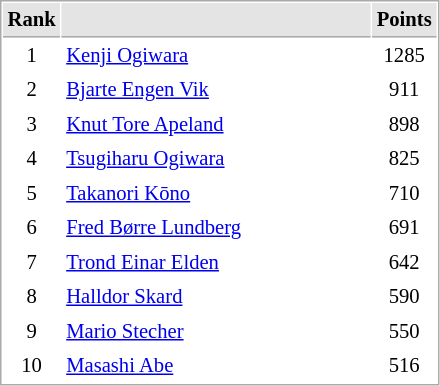<table cellspacing="1" cellpadding="3" style="border:1px solid #AAAAAA;font-size:86%">
<tr bgcolor="#E4E4E4">
<th style="border-bottom:1px solid #AAAAAA" width=10>Rank</th>
<th style="border-bottom:1px solid #AAAAAA" width=200></th>
<th style="border-bottom:1px solid #AAAAAA" width=20>Points</th>
</tr>
<tr align="center">
<td>1</td>
<td align="left"> <a href='#'>Kenji Ogiwara</a></td>
<td>1285</td>
</tr>
<tr align="center">
<td>2</td>
<td align="left"> <a href='#'>Bjarte Engen Vik</a></td>
<td>911</td>
</tr>
<tr align="center">
<td>3</td>
<td align="left"> <a href='#'>Knut Tore Apeland</a></td>
<td>898</td>
</tr>
<tr align="center">
<td>4</td>
<td align="left"> <a href='#'>Tsugiharu Ogiwara</a></td>
<td>825</td>
</tr>
<tr align="center">
<td>5</td>
<td align="left"> <a href='#'>Takanori Kōno</a></td>
<td>710</td>
</tr>
<tr align="center">
<td>6</td>
<td align="left"> <a href='#'>Fred Børre Lundberg</a></td>
<td>691</td>
</tr>
<tr align="center">
<td>7</td>
<td align="left"> <a href='#'>Trond Einar Elden</a></td>
<td>642</td>
</tr>
<tr align="center">
<td>8</td>
<td align="left"> <a href='#'>Halldor Skard</a></td>
<td>590</td>
</tr>
<tr align="center">
<td>9</td>
<td align="left"> <a href='#'>Mario Stecher</a></td>
<td>550</td>
</tr>
<tr align="center">
<td>10</td>
<td align="left"> <a href='#'>Masashi Abe</a></td>
<td>516</td>
</tr>
</table>
